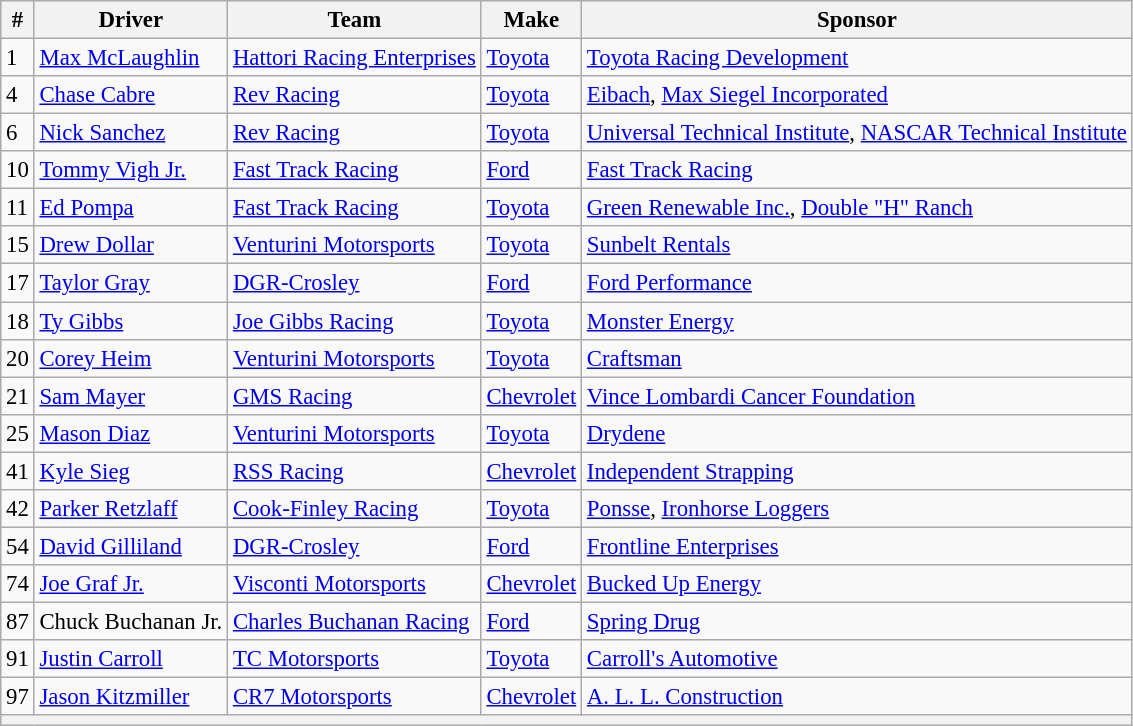<table class="wikitable" style="font-size:95%">
<tr>
<th>#</th>
<th>Driver</th>
<th>Team</th>
<th>Make</th>
<th>Sponsor</th>
</tr>
<tr>
<td>1</td>
<td><a href='#'>Max McLaughlin</a></td>
<td><a href='#'>Hattori Racing Enterprises</a></td>
<td><a href='#'>Toyota</a></td>
<td><a href='#'>Toyota Racing Development</a></td>
</tr>
<tr>
<td>4</td>
<td><a href='#'>Chase Cabre</a></td>
<td><a href='#'>Rev Racing</a></td>
<td><a href='#'>Toyota</a></td>
<td><a href='#'>Eibach</a>, <a href='#'>Max Siegel Incorporated</a></td>
</tr>
<tr>
<td>6</td>
<td><a href='#'>Nick Sanchez</a></td>
<td><a href='#'>Rev Racing</a></td>
<td><a href='#'>Toyota</a></td>
<td><a href='#'>Universal Technical Institute</a>, <a href='#'>NASCAR Technical Institute</a></td>
</tr>
<tr>
<td>10</td>
<td><a href='#'>Tommy Vigh Jr.</a></td>
<td><a href='#'>Fast Track Racing</a></td>
<td><a href='#'>Ford</a></td>
<td><a href='#'>Fast Track Racing</a></td>
</tr>
<tr>
<td>11</td>
<td><a href='#'>Ed Pompa</a></td>
<td><a href='#'>Fast Track Racing</a></td>
<td><a href='#'>Toyota</a></td>
<td><a href='#'>Green Renewable Inc.</a>, <a href='#'>Double "H" Ranch</a></td>
</tr>
<tr>
<td>15</td>
<td><a href='#'>Drew Dollar</a></td>
<td><a href='#'>Venturini Motorsports</a></td>
<td><a href='#'>Toyota</a></td>
<td><a href='#'>Sunbelt Rentals</a></td>
</tr>
<tr>
<td>17</td>
<td><a href='#'>Taylor Gray</a></td>
<td><a href='#'>DGR-Crosley</a></td>
<td><a href='#'>Ford</a></td>
<td><a href='#'>Ford Performance</a></td>
</tr>
<tr>
<td>18</td>
<td><a href='#'>Ty Gibbs</a></td>
<td><a href='#'>Joe Gibbs Racing</a></td>
<td><a href='#'>Toyota</a></td>
<td><a href='#'>Monster Energy</a></td>
</tr>
<tr>
<td>20</td>
<td><a href='#'>Corey Heim</a></td>
<td><a href='#'>Venturini Motorsports</a></td>
<td><a href='#'>Toyota</a></td>
<td><a href='#'>Craftsman</a></td>
</tr>
<tr>
<td>21</td>
<td><a href='#'>Sam Mayer</a></td>
<td><a href='#'>GMS Racing</a></td>
<td><a href='#'>Chevrolet</a></td>
<td><a href='#'>Vince Lombardi Cancer Foundation</a></td>
</tr>
<tr>
<td>25</td>
<td><a href='#'>Mason Diaz</a></td>
<td><a href='#'>Venturini Motorsports</a></td>
<td><a href='#'>Toyota</a></td>
<td><a href='#'>Drydene</a></td>
</tr>
<tr>
<td>41</td>
<td><a href='#'>Kyle Sieg</a></td>
<td><a href='#'>RSS Racing</a></td>
<td><a href='#'>Chevrolet</a></td>
<td><a href='#'>Independent Strapping</a></td>
</tr>
<tr>
<td>42</td>
<td><a href='#'>Parker Retzlaff</a></td>
<td><a href='#'>Cook-Finley Racing</a></td>
<td><a href='#'>Toyota</a></td>
<td><a href='#'>Ponsse</a>, <a href='#'>Ironhorse Loggers</a></td>
</tr>
<tr>
<td>54</td>
<td><a href='#'>David Gilliland</a></td>
<td><a href='#'>DGR-Crosley</a></td>
<td><a href='#'>Ford</a></td>
<td><a href='#'>Frontline Enterprises</a></td>
</tr>
<tr>
<td>74</td>
<td><a href='#'>Joe Graf Jr.</a></td>
<td><a href='#'>Visconti Motorsports</a></td>
<td><a href='#'>Chevrolet</a></td>
<td><a href='#'>Bucked Up Energy</a></td>
</tr>
<tr>
<td>87</td>
<td>Chuck Buchanan Jr.</td>
<td><a href='#'>Charles Buchanan Racing</a></td>
<td><a href='#'>Ford</a></td>
<td><a href='#'>Spring Drug</a></td>
</tr>
<tr>
<td>91</td>
<td><a href='#'>Justin Carroll</a></td>
<td><a href='#'>TC Motorsports</a></td>
<td><a href='#'>Toyota</a></td>
<td><a href='#'>Carroll's Automotive</a></td>
</tr>
<tr>
<td>97</td>
<td><a href='#'>Jason Kitzmiller</a></td>
<td><a href='#'>CR7 Motorsports</a></td>
<td><a href='#'>Chevrolet</a></td>
<td><a href='#'>A. L. L. Construction</a></td>
</tr>
<tr>
<th colspan="5"></th>
</tr>
</table>
